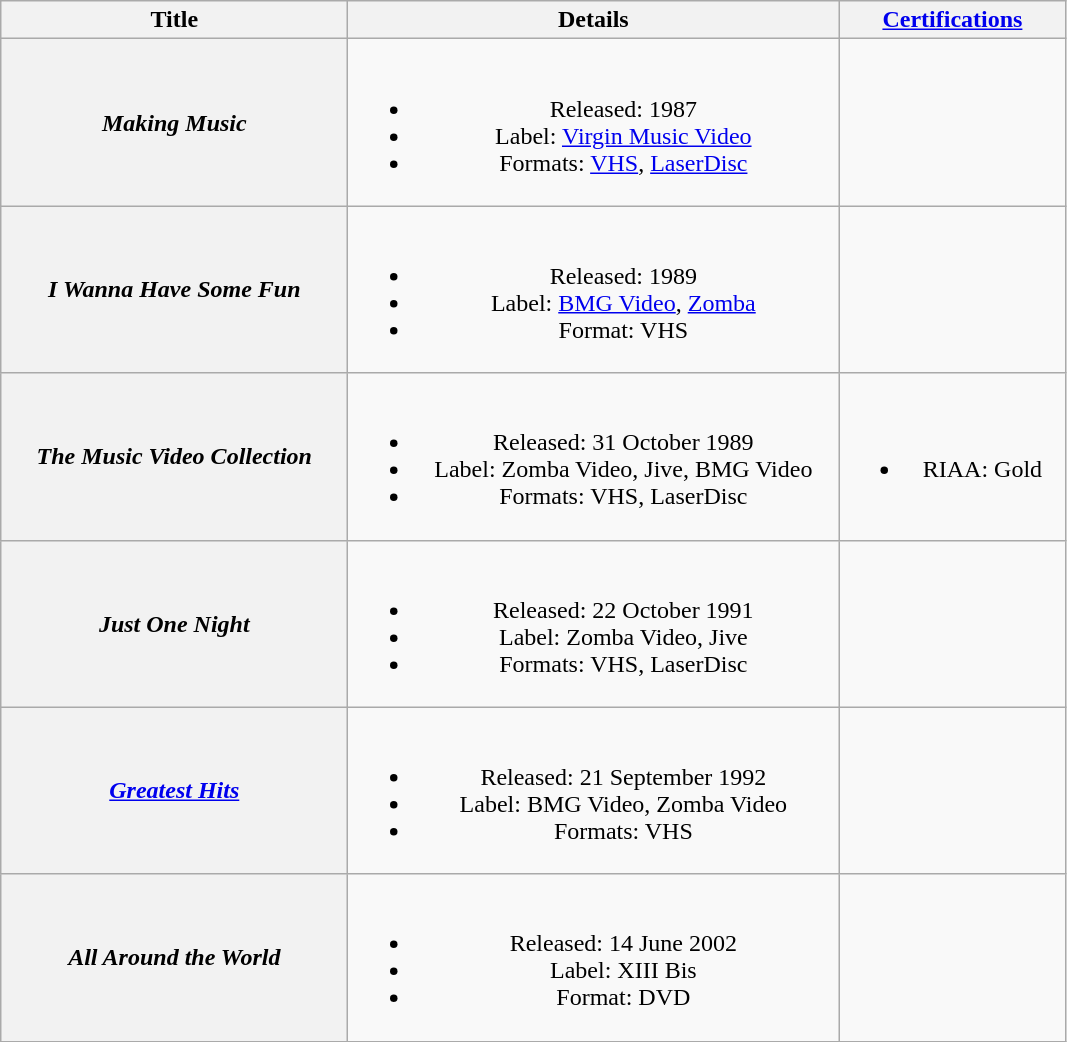<table class="wikitable plainrowheaders" style="text-align:center">
<tr>
<th scope="col" style="width:14em;">Title</th>
<th scope="col" style="width:20em;">Details</th>
<th scope="col" style="width:9em;"><a href='#'>Certifications</a></th>
</tr>
<tr>
<th scope="row"><em>Making Music</em></th>
<td><br><ul><li>Released: 1987</li><li>Label: <a href='#'>Virgin Music Video</a></li><li>Formats: <a href='#'>VHS</a>, <a href='#'>LaserDisc</a></li></ul></td>
<td></td>
</tr>
<tr>
<th scope="row"><em>I Wanna Have Some Fun</em></th>
<td><br><ul><li>Released: 1989</li><li>Label: <a href='#'>BMG Video</a>, <a href='#'>Zomba</a></li><li>Format: VHS</li></ul></td>
<td></td>
</tr>
<tr>
<th scope="row"><em>The Music Video Collection</em></th>
<td><br><ul><li>Released: 31 October 1989</li><li>Label: Zomba Video, Jive, BMG Video</li><li>Formats: VHS, LaserDisc</li></ul></td>
<td><br><ul><li>RIAA: Gold</li></ul></td>
</tr>
<tr>
<th scope="row"><em>Just One Night</em></th>
<td><br><ul><li>Released: 22 October 1991</li><li>Label: Zomba Video, Jive</li><li>Formats: VHS, LaserDisc</li></ul></td>
<td></td>
</tr>
<tr>
<th scope="row"><em><a href='#'>Greatest Hits</a></em></th>
<td><br><ul><li>Released: 21 September 1992</li><li>Label: BMG Video, Zomba Video</li><li>Formats: VHS</li></ul></td>
<td></td>
</tr>
<tr>
<th scope="row"><em>All Around the World</em><br></th>
<td><br><ul><li>Released: 14 June 2002</li><li>Label: XIII Bis</li><li>Format: DVD</li></ul></td>
<td></td>
</tr>
</table>
